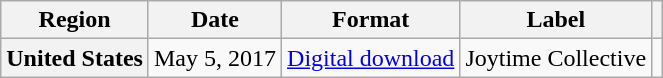<table class="wikitable plainrowheaders">
<tr>
<th scope="col">Region</th>
<th scope="col">Date</th>
<th scope="col">Format</th>
<th scope="col">Label</th>
<th scope="col"></th>
</tr>
<tr>
<th scope="row">United States</th>
<td>May 5, 2017</td>
<td><a href='#'>Digital download</a></td>
<td>Joytime Collective</td>
<td></td>
</tr>
</table>
